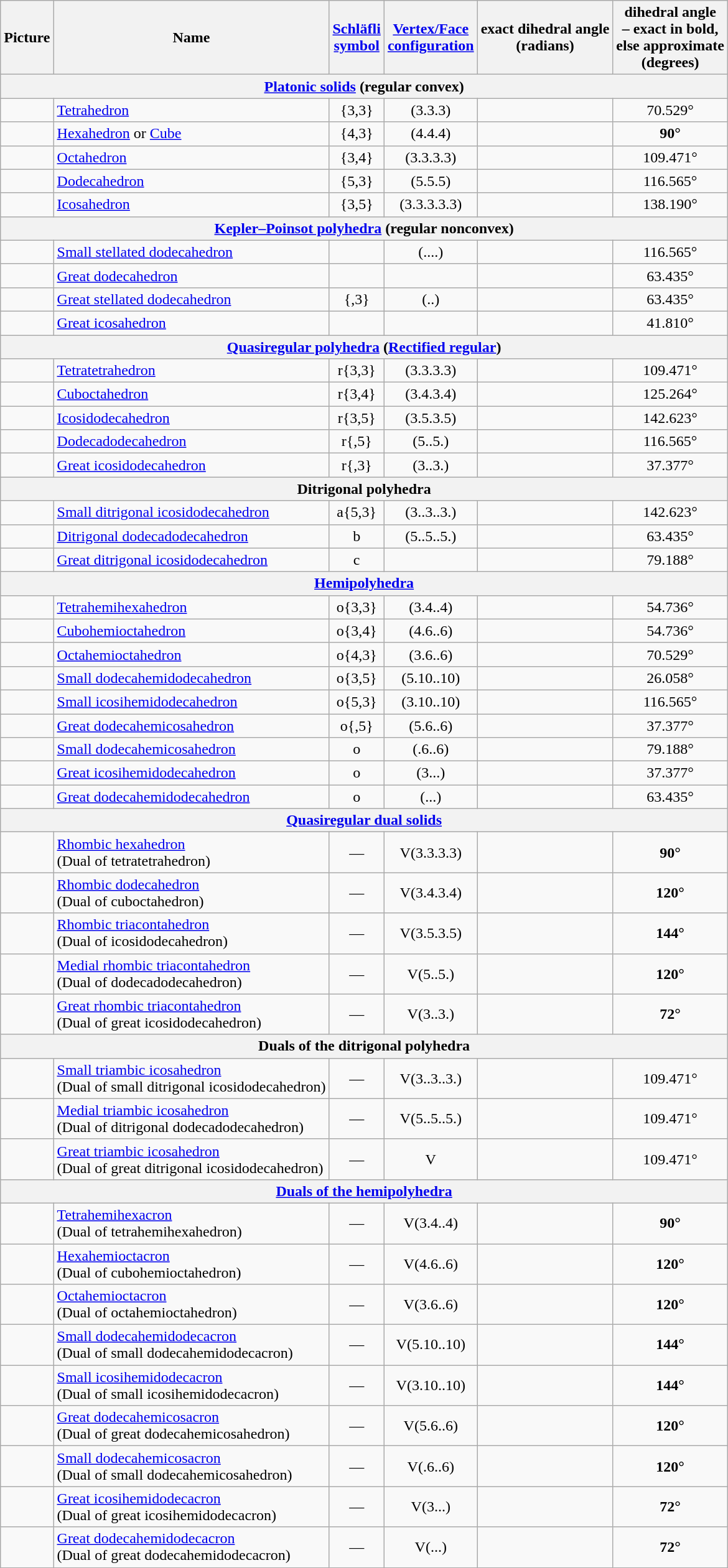<table class="wikitable" style="text-align:center;">
<tr>
<th>Picture</th>
<th>Name</th>
<th><a href='#'>Schläfli<br>symbol</a></th>
<th><a href='#'>Vertex/Face<br>configuration</a></th>
<th>exact dihedral angle<br>(radians)</th>
<th>dihedral angle<br>– exact in bold,<br>else approximate<br>(degrees)</th>
</tr>
<tr>
<th scope="row" colspan=6><a href='#'>Platonic solids</a> (regular convex)</th>
</tr>
<tr>
<td></td>
<td align="left"><a href='#'>Tetrahedron</a></td>
<td>{3,3}</td>
<td>(3.3.3)</td>
<td></td>
<td>70.529°</td>
</tr>
<tr>
<td></td>
<td align="left"><a href='#'>Hexahedron</a> or <a href='#'>Cube</a></td>
<td>{4,3}</td>
<td>(4.4.4)</td>
<td></td>
<td><strong>90°</strong></td>
</tr>
<tr>
<td></td>
<td align="left"><a href='#'>Octahedron</a></td>
<td>{3,4}</td>
<td>(3.3.3.3)</td>
<td></td>
<td>109.471°</td>
</tr>
<tr>
<td></td>
<td align="left"><a href='#'>Dodecahedron</a></td>
<td>{5,3}</td>
<td>(5.5.5)</td>
<td></td>
<td>116.565°</td>
</tr>
<tr>
<td></td>
<td align="left"><a href='#'>Icosahedron</a></td>
<td>{3,5}</td>
<td>(3.3.3.3.3)</td>
<td></td>
<td>138.190°</td>
</tr>
<tr>
<th scope="row" colspan=6><a href='#'>Kepler–Poinsot polyhedra</a> (regular nonconvex)</th>
</tr>
<tr>
<td></td>
<td align="left"><a href='#'>Small stellated dodecahedron</a></td>
<td></td>
<td>(....)</td>
<td></td>
<td>116.565°</td>
</tr>
<tr>
<td></td>
<td align="left"><a href='#'>Great dodecahedron</a></td>
<td></td>
<td></td>
<td></td>
<td>63.435°</td>
</tr>
<tr>
<td></td>
<td align="left"><a href='#'>Great stellated dodecahedron</a></td>
<td>{,3}</td>
<td>(..)</td>
<td></td>
<td>63.435°</td>
</tr>
<tr>
<td></td>
<td align="left"><a href='#'>Great icosahedron</a></td>
<td></td>
<td></td>
<td></td>
<td>41.810°</td>
</tr>
<tr>
<th scope="row" colspan=6><a href='#'>Quasiregular polyhedra</a> (<a href='#'>Rectified regular</a>)</th>
</tr>
<tr>
<td></td>
<td align="left"><a href='#'>Tetratetrahedron</a></td>
<td>r{3,3}</td>
<td>(3.3.3.3)</td>
<td></td>
<td>109.471°</td>
</tr>
<tr>
<td></td>
<td align="left"><a href='#'>Cuboctahedron</a></td>
<td>r{3,4}</td>
<td>(3.4.3.4)</td>
<td></td>
<td>125.264°</td>
</tr>
<tr>
<td></td>
<td align="left"><a href='#'>Icosidodecahedron</a></td>
<td>r{3,5}</td>
<td>(3.5.3.5)</td>
<td></td>
<td>142.623°</td>
</tr>
<tr>
<td></td>
<td align="left"><a href='#'>Dodecadodecahedron</a></td>
<td>r{,5}</td>
<td>(5..5.)</td>
<td></td>
<td>116.565°</td>
</tr>
<tr>
<td></td>
<td align="left"><a href='#'>Great icosidodecahedron</a></td>
<td>r{,3}</td>
<td>(3..3.)</td>
<td></td>
<td>37.377°</td>
</tr>
<tr>
<th scope="row" colspan=6>Ditrigonal polyhedra</th>
</tr>
<tr>
<td></td>
<td align="left"><a href='#'>Small ditrigonal icosidodecahedron</a></td>
<td>a{5,3}</td>
<td>(3..3..3.)</td>
<td></td>
<td>142.623°</td>
</tr>
<tr>
<td></td>
<td align="left"><a href='#'>Ditrigonal dodecadodecahedron</a></td>
<td>b</td>
<td>(5..5..5.)</td>
<td></td>
<td>63.435°</td>
</tr>
<tr>
<td></td>
<td align="left"><a href='#'>Great ditrigonal icosidodecahedron</a></td>
<td>c</td>
<td></td>
<td></td>
<td>79.188°</td>
</tr>
<tr>
<th scope="row" colspan=6><a href='#'>Hemipolyhedra</a></th>
</tr>
<tr>
<td></td>
<td align="left"><a href='#'>Tetrahemihexahedron</a></td>
<td>o{3,3}</td>
<td>(3.4..4)</td>
<td></td>
<td>54.736°</td>
</tr>
<tr>
<td></td>
<td align="left"><a href='#'>Cubohemioctahedron</a></td>
<td>o{3,4}</td>
<td>(4.6..6)</td>
<td></td>
<td>54.736°</td>
</tr>
<tr>
<td></td>
<td align="left"><a href='#'>Octahemioctahedron</a></td>
<td>o{4,3}</td>
<td>(3.6..6)</td>
<td></td>
<td>70.529°</td>
</tr>
<tr>
<td></td>
<td align="left"><a href='#'>Small dodecahemidodecahedron</a></td>
<td>o{3,5}</td>
<td>(5.10..10)</td>
<td></td>
<td>26.058°</td>
</tr>
<tr>
<td></td>
<td align="left"><a href='#'>Small icosihemidodecahedron</a></td>
<td>o{5,3}</td>
<td>(3.10..10)</td>
<td></td>
<td>116.565°</td>
</tr>
<tr>
<td></td>
<td align="left"><a href='#'>Great dodecahemicosahedron</a></td>
<td>o{,5}</td>
<td>(5.6..6)</td>
<td></td>
<td>37.377°</td>
</tr>
<tr>
<td></td>
<td align="left"><a href='#'>Small dodecahemicosahedron</a></td>
<td>o</td>
<td>(.6..6)</td>
<td></td>
<td>79.188°</td>
</tr>
<tr>
<td></td>
<td align="left"><a href='#'>Great icosihemidodecahedron</a></td>
<td>o</td>
<td>(3...)</td>
<td></td>
<td>37.377°</td>
</tr>
<tr>
<td></td>
<td align="left"><a href='#'>Great dodecahemidodecahedron</a></td>
<td>o</td>
<td>(...)</td>
<td></td>
<td>63.435°</td>
</tr>
<tr>
<th scope="row" colspan=6><a href='#'>Quasiregular dual solids</a></th>
</tr>
<tr align="center">
<td></td>
<td align="left"><a href='#'>Rhombic hexahedron</a><br>(Dual of tetratetrahedron)</td>
<td>—</td>
<td>V(3.3.3.3)</td>
<td></td>
<td><strong>90°</strong></td>
</tr>
<tr>
<td></td>
<td align="left"><a href='#'>Rhombic dodecahedron</a><br>(Dual of cuboctahedron)</td>
<td>—</td>
<td>V(3.4.3.4)</td>
<td></td>
<td><strong>120°</strong></td>
</tr>
<tr>
<td></td>
<td align="left"><a href='#'>Rhombic triacontahedron</a><br>(Dual of icosidodecahedron)</td>
<td>—</td>
<td>V(3.5.3.5)</td>
<td></td>
<td><strong>144°</strong></td>
</tr>
<tr>
<td></td>
<td align="left"><a href='#'>Medial rhombic triacontahedron</a><br>(Dual of dodecadodecahedron)</td>
<td>—</td>
<td>V(5..5.)</td>
<td></td>
<td><strong>120°</strong></td>
</tr>
<tr>
<td></td>
<td align="left"><a href='#'>Great rhombic triacontahedron</a><br>(Dual of great icosidodecahedron)</td>
<td>—</td>
<td>V(3..3.)</td>
<td></td>
<td><strong>72°</strong></td>
</tr>
<tr>
<th scope="row" colspan=6>Duals of the ditrigonal polyhedra</th>
</tr>
<tr>
<td></td>
<td align="left"><a href='#'>Small triambic icosahedron</a><br>(Dual of small ditrigonal icosidodecahedron)</td>
<td>—</td>
<td>V(3..3..3.)</td>
<td></td>
<td>109.471°</td>
</tr>
<tr>
<td></td>
<td align="left"><a href='#'>Medial triambic icosahedron</a><br>(Dual of ditrigonal dodecadodecahedron)</td>
<td>—</td>
<td>V(5..5..5.)</td>
<td></td>
<td>109.471°</td>
</tr>
<tr>
<td></td>
<td align="left"><a href='#'>Great triambic icosahedron</a><br>(Dual of great ditrigonal icosidodecahedron)</td>
<td>—</td>
<td>V</td>
<td></td>
<td>109.471°</td>
</tr>
<tr>
<th scope="row" colspan=6><a href='#'>Duals of the hemipolyhedra</a></th>
</tr>
<tr>
<td></td>
<td align="left"><a href='#'>Tetrahemihexacron</a><br>(Dual of tetrahemihexahedron)</td>
<td>—</td>
<td>V(3.4..4)</td>
<td></td>
<td><strong>90°</strong></td>
</tr>
<tr>
<td></td>
<td align="left"><a href='#'>Hexahemioctacron</a><br>(Dual of cubohemioctahedron)</td>
<td>—</td>
<td>V(4.6..6)</td>
<td></td>
<td><strong>120°</strong></td>
</tr>
<tr>
<td></td>
<td align="left"><a href='#'>Octahemioctacron</a><br>(Dual of octahemioctahedron)</td>
<td>—</td>
<td>V(3.6..6)</td>
<td></td>
<td><strong>120°</strong></td>
</tr>
<tr>
<td></td>
<td align="left"><a href='#'>Small dodecahemidodecacron</a><br>(Dual of small dodecahemidodecacron)</td>
<td>—</td>
<td>V(5.10..10)</td>
<td></td>
<td><strong>144°</strong></td>
</tr>
<tr>
<td></td>
<td align="left"><a href='#'>Small icosihemidodecacron</a><br>(Dual of small icosihemidodecacron)</td>
<td>—</td>
<td>V(3.10..10)</td>
<td></td>
<td><strong>144°</strong></td>
</tr>
<tr>
<td></td>
<td align="left"><a href='#'>Great dodecahemicosacron</a><br>(Dual of great dodecahemicosahedron)</td>
<td>—</td>
<td>V(5.6..6)</td>
<td></td>
<td><strong>120°</strong></td>
</tr>
<tr>
<td></td>
<td align="left"><a href='#'>Small dodecahemicosacron</a><br>(Dual of small dodecahemicosahedron)</td>
<td>—</td>
<td>V(.6..6)</td>
<td></td>
<td><strong>120°</strong></td>
</tr>
<tr>
<td></td>
<td align="left"><a href='#'>Great icosihemidodecacron</a><br>(Dual of great icosihemidodecacron)</td>
<td>—</td>
<td>V(3...)</td>
<td></td>
<td><strong>72°</strong></td>
</tr>
<tr>
<td></td>
<td align="left"><a href='#'>Great dodecahemidodecacron</a><br>(Dual of great dodecahemidodecacron)</td>
<td>—</td>
<td>V(...)</td>
<td></td>
<td><strong>72°</strong></td>
</tr>
</table>
